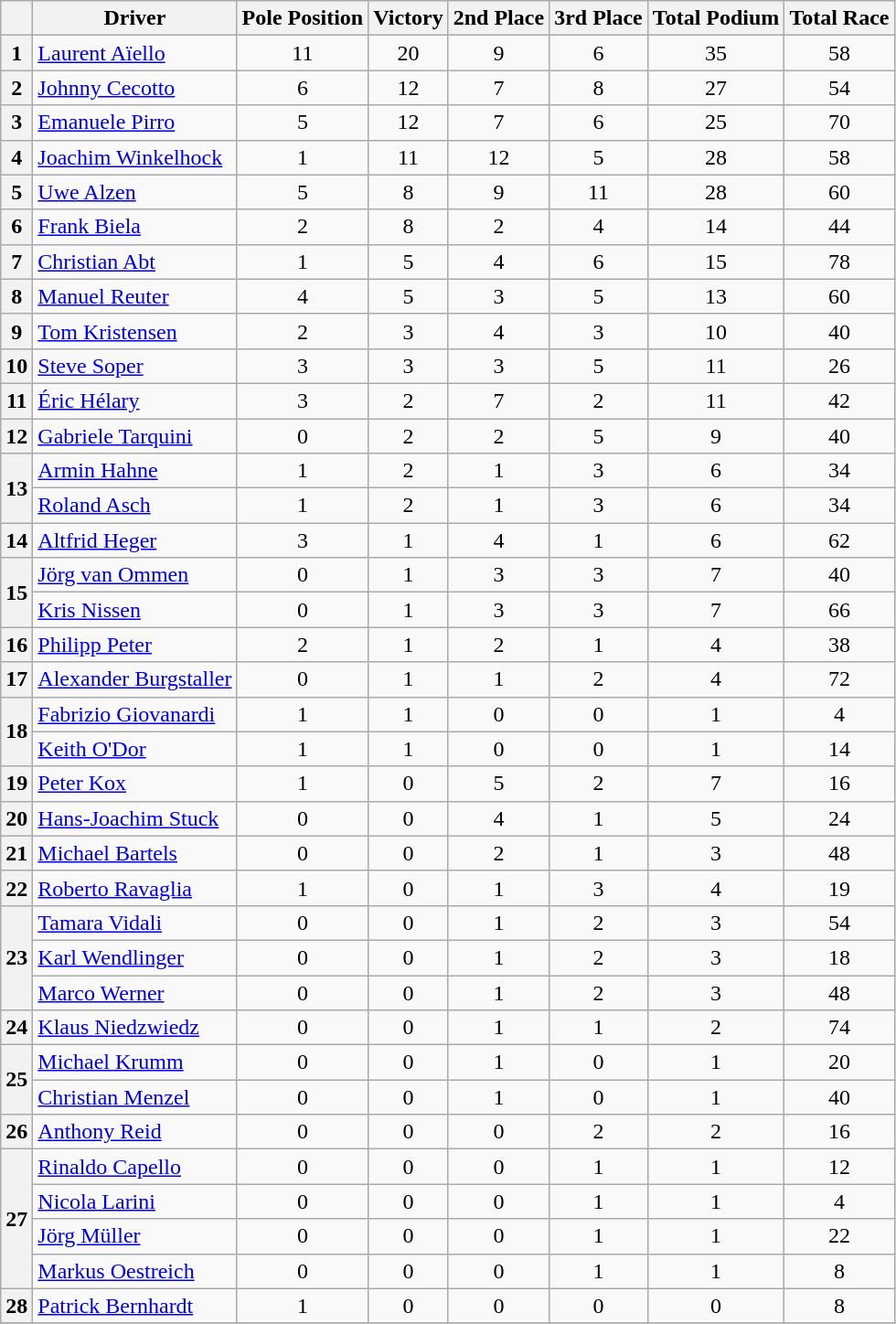<table class="wikitable sortable" style="font-size:100%;">
<tr>
<th></th>
<th nowrap>Driver</th>
<th align=center nowrap>Pole Position</th>
<th align=center nowrap>Victory</th>
<th align=center>2nd Place</th>
<th align=center>3rd Place</th>
<th align=center>Total Podium</th>
<th align=center>Total Race</th>
</tr>
<tr>
<th>1</th>
<td> <a href='#'>Laurent Aïello</a></td>
<td align=center>11</td>
<td align=center>20</td>
<td align=center>9</td>
<td align=center>6</td>
<td align=center>35</td>
<td align=center>58</td>
</tr>
<tr>
<th>2</th>
<td> <a href='#'>Johnny Cecotto</a></td>
<td align=center>6</td>
<td align=center>12</td>
<td align=center>7</td>
<td align=center>8</td>
<td align=center>27</td>
<td align=center>54</td>
</tr>
<tr>
<th>3</th>
<td> <a href='#'>Emanuele Pirro</a></td>
<td align=center>5</td>
<td align=center>12</td>
<td align=center>7</td>
<td align=center>6</td>
<td align=center>25</td>
<td align=center>70</td>
</tr>
<tr>
<th>4</th>
<td> <a href='#'>Joachim Winkelhock</a></td>
<td align=center>1</td>
<td align=center>11</td>
<td align=center>12</td>
<td align=center>5</td>
<td align=center>28</td>
<td align=center>58</td>
</tr>
<tr>
<th>5</th>
<td> <a href='#'>Uwe Alzen</a></td>
<td align=center>5</td>
<td align=center>8</td>
<td align=center>9</td>
<td align=center>11</td>
<td align=center>28</td>
<td align=center>60</td>
</tr>
<tr>
<th>6</th>
<td> <a href='#'>Frank Biela</a></td>
<td align=center>2</td>
<td align=center>8</td>
<td align=center>2</td>
<td align=center>4</td>
<td align=center>14</td>
<td align=center>44</td>
</tr>
<tr>
<th>7</th>
<td> <a href='#'>Christian Abt</a></td>
<td align=center>1</td>
<td align=center>5</td>
<td align=center>4</td>
<td align=center>6</td>
<td align=center>15</td>
<td align=center>78</td>
</tr>
<tr>
<th>8</th>
<td> <a href='#'>Manuel Reuter</a></td>
<td align=center>4</td>
<td align=center>5</td>
<td align=center>3</td>
<td align=center>5</td>
<td align=center>13</td>
<td align=center>60</td>
</tr>
<tr>
<th>9</th>
<td> <a href='#'>Tom Kristensen</a></td>
<td align=center>2</td>
<td align=center>3</td>
<td align=center>4</td>
<td align=center>3</td>
<td align=center>10</td>
<td align=center>40</td>
</tr>
<tr>
<th>10</th>
<td> <a href='#'>Steve Soper</a></td>
<td align=center>3</td>
<td align=center>3</td>
<td align=center>3</td>
<td align=center>5</td>
<td align=center>11</td>
<td align=center>26</td>
</tr>
<tr>
<th>11</th>
<td> <a href='#'>Éric Hélary</a></td>
<td align=center>3</td>
<td align=center>2</td>
<td align=center>7</td>
<td align=center>2</td>
<td align=center>11</td>
<td align=center>42</td>
</tr>
<tr>
<th>12</th>
<td> <a href='#'>Gabriele Tarquini</a></td>
<td align=center>0</td>
<td align=center>2</td>
<td align=center>2</td>
<td align=center>5</td>
<td align=center>9</td>
<td align=center>40</td>
</tr>
<tr>
<th rowspan=2>13</th>
<td> <a href='#'>Armin Hahne</a></td>
<td align=center>1</td>
<td align=center>2</td>
<td align=center>1</td>
<td align=center>3</td>
<td align=center>6</td>
<td align=center>34</td>
</tr>
<tr>
<td> <a href='#'>Roland Asch</a></td>
<td align=center>1</td>
<td align=center>2</td>
<td align=center>1</td>
<td align=center>3</td>
<td align=center>6</td>
<td align=center>34</td>
</tr>
<tr>
<th>14</th>
<td> <a href='#'>Altfrid Heger</a></td>
<td align=center>3</td>
<td align=center>1</td>
<td align=center>4</td>
<td align=center>1</td>
<td align=center>6</td>
<td align=center>62</td>
</tr>
<tr>
<th rowspan=2>15</th>
<td> <a href='#'>Jörg van Ommen</a></td>
<td align=center>0</td>
<td align=center>1</td>
<td align=center>3</td>
<td align=center>3</td>
<td align=center>7</td>
<td align=center>40</td>
</tr>
<tr>
<td> <a href='#'>Kris Nissen</a></td>
<td align=center>0</td>
<td align=center>1</td>
<td align=center>3</td>
<td align=center>3</td>
<td align=center>7</td>
<td align=center>66</td>
</tr>
<tr>
<th>16</th>
<td> <a href='#'>Philipp Peter</a></td>
<td align=center>2</td>
<td align=center>1</td>
<td align=center>2</td>
<td align=center>1</td>
<td align=center>4</td>
<td align=center>38</td>
</tr>
<tr>
<th>17</th>
<td> <a href='#'>Alexander Burgstaller</a></td>
<td align=center>0</td>
<td align=center>1</td>
<td align=center>1</td>
<td align=center>2</td>
<td align=center>4</td>
<td align=center>72</td>
</tr>
<tr>
<th rowspan=2>18</th>
<td> <a href='#'>Fabrizio Giovanardi</a></td>
<td align=center>1</td>
<td align=center>1</td>
<td align=center>0</td>
<td align=center>0</td>
<td align=center>1</td>
<td align=center>4</td>
</tr>
<tr>
<td> <a href='#'>Keith O'Dor</a></td>
<td align=center>1</td>
<td align=center>1</td>
<td align=center>0</td>
<td align=center>0</td>
<td align=center>1</td>
<td align=center>14</td>
</tr>
<tr>
<th>19</th>
<td> <a href='#'>Peter Kox</a></td>
<td align=center>1</td>
<td align=center>0</td>
<td align=center>5</td>
<td align=center>2</td>
<td align=center>7</td>
<td align=center>16</td>
</tr>
<tr>
<th>20</th>
<td> <a href='#'>Hans-Joachim Stuck</a></td>
<td align=center>0</td>
<td align=center>0</td>
<td align=center>4</td>
<td align=center>1</td>
<td align=center>5</td>
<td align=center>24</td>
</tr>
<tr>
<th>21</th>
<td> <a href='#'>Michael Bartels</a></td>
<td align=center>0</td>
<td align=center>0</td>
<td align=center>2</td>
<td align=center>1</td>
<td align=center>3</td>
<td align=center>48</td>
</tr>
<tr>
<th>22</th>
<td> <a href='#'>Roberto Ravaglia</a></td>
<td align=center>1</td>
<td align=center>0</td>
<td align=center>1</td>
<td align=center>3</td>
<td align=center>4</td>
<td align=center>19</td>
</tr>
<tr>
<th rowspan=3>23</th>
<td> <a href='#'>Tamara Vidali</a></td>
<td align=center>0</td>
<td align=center>0</td>
<td align=center>1</td>
<td align=center>2</td>
<td align=center>3</td>
<td align=center>54</td>
</tr>
<tr>
<td> <a href='#'>Karl Wendlinger</a></td>
<td align=center>0</td>
<td align=center>0</td>
<td align=center>1</td>
<td align=center>2</td>
<td align=center>3</td>
<td align=center>18</td>
</tr>
<tr>
<td> <a href='#'>Marco Werner</a></td>
<td align=center>0</td>
<td align=center>0</td>
<td align=center>1</td>
<td align=center>2</td>
<td align=center>3</td>
<td align=center>48</td>
</tr>
<tr>
<th>24</th>
<td> <a href='#'>Klaus Niedzwiedz</a></td>
<td align=center>0</td>
<td align=center>0</td>
<td align=center>1</td>
<td align=center>1</td>
<td align=center>2</td>
<td align=center>74</td>
</tr>
<tr>
<th rowspan=2>25</th>
<td> <a href='#'>Michael Krumm</a></td>
<td align=center>0</td>
<td align=center>0</td>
<td align=center>1</td>
<td align=center>0</td>
<td align=center>1</td>
<td align=center>20</td>
</tr>
<tr>
<td> <a href='#'>Christian Menzel</a></td>
<td align=center>0</td>
<td align=center>0</td>
<td align=center>1</td>
<td align=center>0</td>
<td align=center>1</td>
<td align=center>40</td>
</tr>
<tr>
<th>26</th>
<td> <a href='#'>Anthony Reid</a></td>
<td align=center>0</td>
<td align=center>0</td>
<td align=center>0</td>
<td align=center>2</td>
<td align=center>2</td>
<td align=center>16</td>
</tr>
<tr>
<th rowspan=4>27</th>
<td> <a href='#'>Rinaldo Capello</a></td>
<td align=center>0</td>
<td align=center>0</td>
<td align=center>0</td>
<td align=center>1</td>
<td align=center>1</td>
<td align=center>12</td>
</tr>
<tr>
<td> <a href='#'>Nicola Larini</a></td>
<td align=center>0</td>
<td align=center>0</td>
<td align=center>0</td>
<td align=center>1</td>
<td align=center>1</td>
<td align=center>4</td>
</tr>
<tr>
<td> <a href='#'>Jörg Müller</a></td>
<td align=center>0</td>
<td align=center>0</td>
<td align=center>0</td>
<td align=center>1</td>
<td align=center>1</td>
<td align=center>22</td>
</tr>
<tr>
<td> <a href='#'>Markus Oestreich</a></td>
<td align=center>0</td>
<td align=center>0</td>
<td align=center>0</td>
<td align=center>1</td>
<td align=center>1</td>
<td align=center>8</td>
</tr>
<tr>
<th>28</th>
<td> <a href='#'>Patrick Bernhardt</a></td>
<td align=center>1</td>
<td align=center>0</td>
<td align=center>0</td>
<td align=center>0</td>
<td align=center>0</td>
<td align=center>8</td>
</tr>
<tr>
</tr>
</table>
